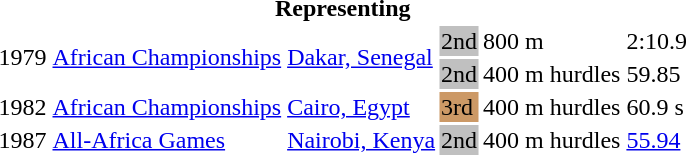<table>
<tr>
<th colspan="6">Representing </th>
</tr>
<tr>
<td rowspan=2>1979</td>
<td rowspan=2><a href='#'>African Championships</a></td>
<td rowspan=2><a href='#'>Dakar, Senegal</a></td>
<td bgcolor="silver">2nd</td>
<td>800 m</td>
<td>2:10.9</td>
</tr>
<tr>
<td bgcolor="silver">2nd</td>
<td>400 m hurdles</td>
<td>59.85</td>
</tr>
<tr>
<td>1982</td>
<td><a href='#'>African Championships</a></td>
<td><a href='#'>Cairo, Egypt</a></td>
<td bgcolor=cc9966>3rd</td>
<td>400 m hurdles</td>
<td>60.9 s</td>
</tr>
<tr>
<td>1987</td>
<td><a href='#'>All-Africa Games</a></td>
<td><a href='#'>Nairobi, Kenya</a></td>
<td bgcolor="silver">2nd</td>
<td>400 m hurdles</td>
<td><a href='#'>55.94</a></td>
</tr>
</table>
